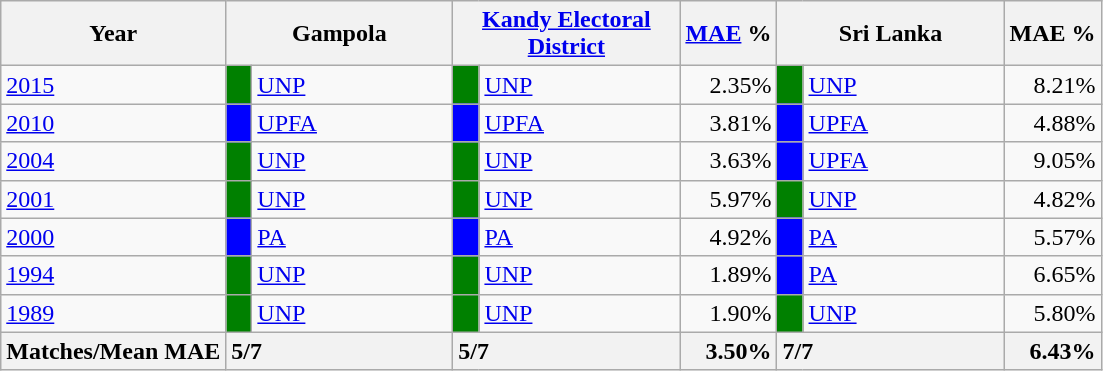<table class="wikitable">
<tr>
<th>Year</th>
<th colspan="2" width="144px">Gampola</th>
<th colspan="2" width="144px"><a href='#'>Kandy Electoral District</a></th>
<th><a href='#'>MAE</a> %</th>
<th colspan="2" width="144px">Sri Lanka</th>
<th>MAE %</th>
</tr>
<tr>
<td><a href='#'>2015</a></td>
<td style="background-color:green;" width="10px"></td>
<td style="text-align:left;"><a href='#'>UNP</a></td>
<td style="background-color:green;" width="10px"></td>
<td style="text-align:left;"><a href='#'>UNP</a></td>
<td style="text-align:right;">2.35%</td>
<td style="background-color:green;" width="10px"></td>
<td style="text-align:left;"><a href='#'>UNP</a></td>
<td style="text-align:right;">8.21%</td>
</tr>
<tr>
<td><a href='#'>2010</a></td>
<td style="background-color:blue;" width="10px"></td>
<td style="text-align:left;"><a href='#'>UPFA</a></td>
<td style="background-color:blue;" width="10px"></td>
<td style="text-align:left;"><a href='#'>UPFA</a></td>
<td style="text-align:right;">3.81%</td>
<td style="background-color:blue;" width="10px"></td>
<td style="text-align:left;"><a href='#'>UPFA</a></td>
<td style="text-align:right;">4.88%</td>
</tr>
<tr>
<td><a href='#'>2004</a></td>
<td style="background-color:green;" width="10px"></td>
<td style="text-align:left;"><a href='#'>UNP</a></td>
<td style="background-color:green;" width="10px"></td>
<td style="text-align:left;"><a href='#'>UNP</a></td>
<td style="text-align:right;">3.63%</td>
<td style="background-color:blue;" width="10px"></td>
<td style="text-align:left;"><a href='#'>UPFA</a></td>
<td style="text-align:right;">9.05%</td>
</tr>
<tr>
<td><a href='#'>2001</a></td>
<td style="background-color:green;" width="10px"></td>
<td style="text-align:left;"><a href='#'>UNP</a></td>
<td style="background-color:green;" width="10px"></td>
<td style="text-align:left;"><a href='#'>UNP</a></td>
<td style="text-align:right;">5.97%</td>
<td style="background-color:green;" width="10px"></td>
<td style="text-align:left;"><a href='#'>UNP</a></td>
<td style="text-align:right;">4.82%</td>
</tr>
<tr>
<td><a href='#'>2000</a></td>
<td style="background-color:blue;" width="10px"></td>
<td style="text-align:left;"><a href='#'>PA</a></td>
<td style="background-color:blue;" width="10px"></td>
<td style="text-align:left;"><a href='#'>PA</a></td>
<td style="text-align:right;">4.92%</td>
<td style="background-color:blue;" width="10px"></td>
<td style="text-align:left;"><a href='#'>PA</a></td>
<td style="text-align:right;">5.57%</td>
</tr>
<tr>
<td><a href='#'>1994</a></td>
<td style="background-color:green;" width="10px"></td>
<td style="text-align:left;"><a href='#'>UNP</a></td>
<td style="background-color:green;" width="10px"></td>
<td style="text-align:left;"><a href='#'>UNP</a></td>
<td style="text-align:right;">1.89%</td>
<td style="background-color:blue;" width="10px"></td>
<td style="text-align:left;"><a href='#'>PA</a></td>
<td style="text-align:right;">6.65%</td>
</tr>
<tr>
<td><a href='#'>1989</a></td>
<td style="background-color:green;" width="10px"></td>
<td style="text-align:left;"><a href='#'>UNP</a></td>
<td style="background-color:green;" width="10px"></td>
<td style="text-align:left;"><a href='#'>UNP</a></td>
<td style="text-align:right;">1.90%</td>
<td style="background-color:green;" width="10px"></td>
<td style="text-align:left;"><a href='#'>UNP</a></td>
<td style="text-align:right;">5.80%</td>
</tr>
<tr>
<th>Matches/Mean MAE</th>
<th style="text-align:left;"colspan="2" width="144px">5/7</th>
<th style="text-align:left;"colspan="2" width="144px">5/7</th>
<th style="text-align:right;">3.50%</th>
<th style="text-align:left;"colspan="2" width="144px">7/7</th>
<th style="text-align:right;">6.43%</th>
</tr>
</table>
